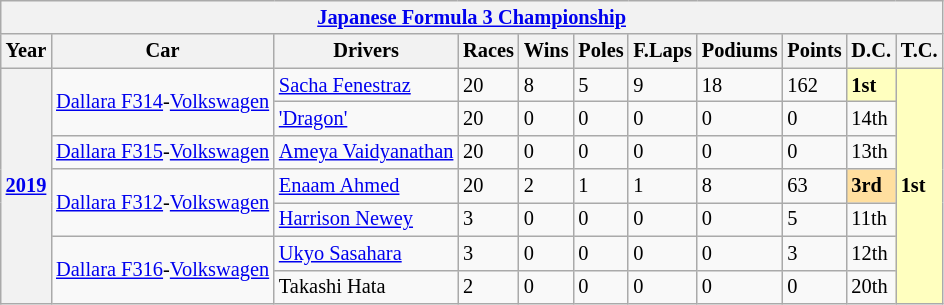<table class="wikitable" style="font-size:85%">
<tr>
<th colspan="12" align="center"><a href='#'>Japanese Formula 3 Championship</a></th>
</tr>
<tr>
<th>Year</th>
<th>Car</th>
<th>Drivers</th>
<th>Races</th>
<th>Wins</th>
<th>Poles</th>
<th>F.Laps</th>
<th>Podiums</th>
<th>Points</th>
<th>D.C.</th>
<th>T.C.</th>
</tr>
<tr>
<th rowspan=7><a href='#'>2019</a></th>
<td rowspan=2><a href='#'>Dallara F314</a>-<a href='#'>Volkswagen</a></td>
<td> <a href='#'>Sacha Fenestraz</a></td>
<td>20</td>
<td>8</td>
<td>5</td>
<td>9</td>
<td>18</td>
<td>162</td>
<td style="background:#FFFFBF;"><strong>1st</strong></td>
<td rowspan=7 style="background:#FFFFBF;"><strong>1st</strong></td>
</tr>
<tr>
<td> <a href='#'>'Dragon'</a></td>
<td>20</td>
<td>0</td>
<td>0</td>
<td>0</td>
<td>0</td>
<td>0</td>
<td>14th</td>
</tr>
<tr>
<td><a href='#'>Dallara F315</a>-<a href='#'>Volkswagen</a></td>
<td> <a href='#'>Ameya Vaidyanathan</a></td>
<td>20</td>
<td>0</td>
<td>0</td>
<td>0</td>
<td>0</td>
<td>0</td>
<td>13th</td>
</tr>
<tr>
<td rowspan=2><a href='#'>Dallara F312</a>-<a href='#'>Volkswagen</a></td>
<td> <a href='#'>Enaam Ahmed</a></td>
<td>20</td>
<td>2</td>
<td>1</td>
<td>1</td>
<td>8</td>
<td>63</td>
<td style="background:#FFDF9F;"><strong>3rd</strong></td>
</tr>
<tr>
<td> <a href='#'>Harrison Newey</a></td>
<td>3</td>
<td>0</td>
<td>0</td>
<td>0</td>
<td>0</td>
<td>5</td>
<td>11th</td>
</tr>
<tr>
<td rowspan=2><a href='#'>Dallara F316</a>-<a href='#'>Volkswagen</a></td>
<td> <a href='#'>Ukyo Sasahara</a></td>
<td>3</td>
<td>0</td>
<td>0</td>
<td>0</td>
<td>0</td>
<td>3</td>
<td>12th</td>
</tr>
<tr>
<td> Takashi Hata</td>
<td>2</td>
<td>0</td>
<td>0</td>
<td>0</td>
<td>0</td>
<td>0</td>
<td>20th</td>
</tr>
</table>
